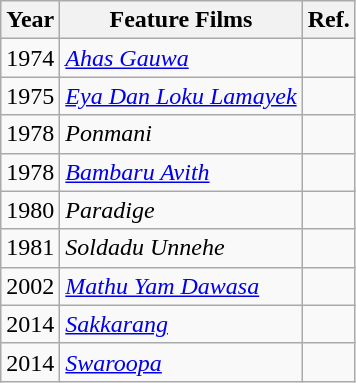<table class="wikitable">
<tr>
<th>Year</th>
<th>Feature Films</th>
<th>Ref.</th>
</tr>
<tr>
<td>1974</td>
<td><em><a href='#'>Ahas Gauwa</a></em></td>
<td></td>
</tr>
<tr>
<td>1975</td>
<td><em><a href='#'>Eya Dan Loku Lamayek</a></em></td>
<td></td>
</tr>
<tr>
<td>1978</td>
<td><em>Ponmani</em></td>
<td></td>
</tr>
<tr>
<td>1978</td>
<td><em><a href='#'>Bambaru Avith</a></em></td>
<td></td>
</tr>
<tr>
<td>1980</td>
<td><em>Paradige</em></td>
<td></td>
</tr>
<tr>
<td>1981</td>
<td><em>Soldadu Unnehe</em></td>
<td></td>
</tr>
<tr>
<td>2002</td>
<td><em><a href='#'>Mathu Yam Dawasa</a></em></td>
<td></td>
</tr>
<tr>
<td>2014</td>
<td><em><a href='#'>Sakkarang</a></em></td>
<td></td>
</tr>
<tr>
<td>2014</td>
<td><em><a href='#'>Swaroopa</a></em></td>
<td></td>
</tr>
</table>
